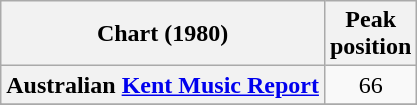<table class="wikitable sortable plainrowheaders">
<tr>
<th>Chart (1980)</th>
<th>Peak<br>position</th>
</tr>
<tr>
<th scope="row">Australian <a href='#'>Kent Music Report</a></th>
<td style="text-align:center;">66</td>
</tr>
<tr>
</tr>
<tr>
</tr>
</table>
